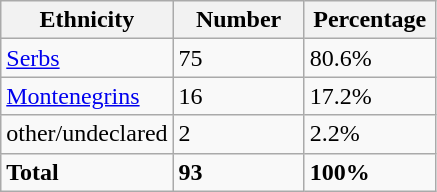<table class="wikitable">
<tr>
<th width="100px">Ethnicity</th>
<th width="80px">Number</th>
<th width="80px">Percentage</th>
</tr>
<tr>
<td><a href='#'>Serbs</a></td>
<td>75</td>
<td>80.6%</td>
</tr>
<tr>
<td><a href='#'>Montenegrins</a></td>
<td>16</td>
<td>17.2%</td>
</tr>
<tr>
<td>other/undeclared</td>
<td>2</td>
<td>2.2%</td>
</tr>
<tr>
<td><strong>Total</strong></td>
<td><strong>93</strong></td>
<td><strong>100%</strong></td>
</tr>
</table>
